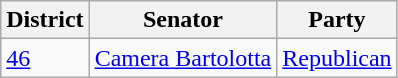<table class="wikitable">
<tr>
<th>District</th>
<th>Senator</th>
<th>Party</th>
</tr>
<tr>
<td><a href='#'>46</a></td>
<td><a href='#'>Camera Bartolotta</a></td>
<td><a href='#'>Republican</a></td>
</tr>
</table>
